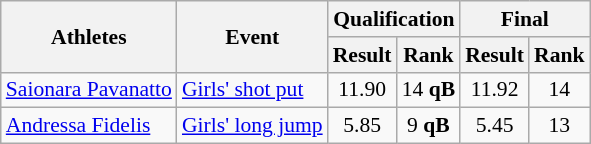<table class="wikitable" border="1" style="font-size:90%">
<tr>
<th rowspan=2>Athletes</th>
<th rowspan=2>Event</th>
<th colspan=2>Qualification</th>
<th colspan=2>Final</th>
</tr>
<tr>
<th>Result</th>
<th>Rank</th>
<th>Result</th>
<th>Rank</th>
</tr>
<tr>
<td><a href='#'>Saionara Pavanatto</a></td>
<td><a href='#'>Girls' shot put</a></td>
<td align=center>11.90</td>
<td align=center>14 <strong>qB</strong></td>
<td align=center>11.92</td>
<td align=center>14</td>
</tr>
<tr>
<td><a href='#'>Andressa Fidelis</a></td>
<td><a href='#'>Girls' long jump</a></td>
<td align=center>5.85</td>
<td align=center>9 <strong>qB</strong></td>
<td align=center>5.45</td>
<td align=center>13</td>
</tr>
</table>
